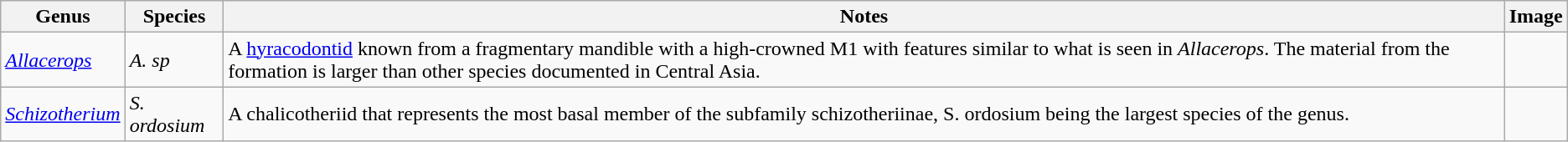<table class="wikitable">
<tr>
<th>Genus</th>
<th>Species</th>
<th>Notes</th>
<th>Image</th>
</tr>
<tr>
<td><em><a href='#'>Allacerops</a></em></td>
<td><em>A. sp</em></td>
<td>A <a href='#'>hyracodontid</a> known from a fragmentary mandible with a high-crowned M1 with features similar to what is seen in <em>Allacerops</em>. The material from the formation is larger than other species documented in Central Asia.</td>
<td></td>
</tr>
<tr>
<td><em><a href='#'>Schizotherium</a></em></td>
<td><em>S. ordosium</em></td>
<td>A chalicotheriid that represents the most basal member of the subfamily schizotheriinae, S. ordosium being the largest species of the genus.</td>
<td></td>
</tr>
</table>
